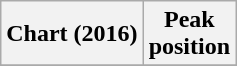<table class="wikitable sortable plainrowheaders" style="text-align:center">
<tr>
<th scope="col">Chart (2016)</th>
<th scope="col">Peak<br>position</th>
</tr>
<tr>
</tr>
</table>
